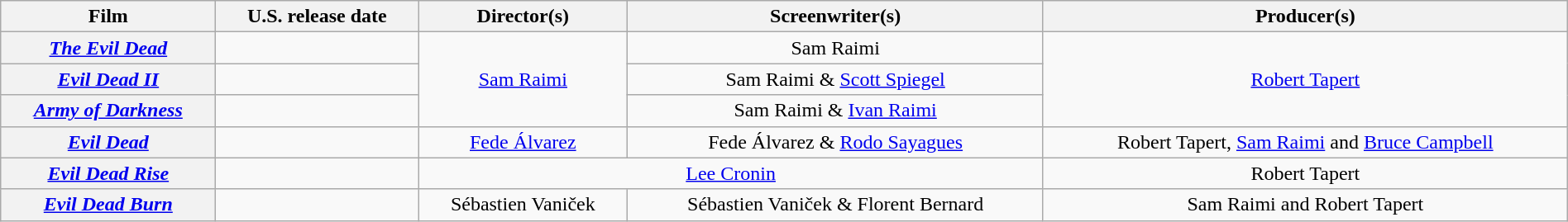<table class="wikitable plainrowheaders" style="text-align:center" width="100%;">
<tr>
<th>Film</th>
<th>U.S. release date</th>
<th>Director(s)</th>
<th>Screenwriter(s)</th>
<th>Producer(s)</th>
</tr>
<tr>
<th scope="row"><em><a href='#'>The Evil Dead</a></em></th>
<td style="text-align:left"></td>
<td rowspan="3"><a href='#'>Sam Raimi</a></td>
<td>Sam Raimi</td>
<td rowspan="3"><a href='#'>Robert Tapert</a></td>
</tr>
<tr>
<th scope="row"><em><a href='#'>Evil Dead II</a></em></th>
<td style="text-align:left"></td>
<td>Sam Raimi & <a href='#'>Scott Spiegel</a></td>
</tr>
<tr>
<th scope="row"><em><a href='#'>Army of Darkness</a></em></th>
<td style="text-align:left"></td>
<td>Sam Raimi & <a href='#'>Ivan Raimi</a></td>
</tr>
<tr>
<th scope="row"><em><a href='#'>Evil Dead</a></em></th>
<td style="text-align:left"></td>
<td><a href='#'>Fede Álvarez</a></td>
<td>Fede Álvarez & <a href='#'>Rodo Sayagues</a></td>
<td>Robert Tapert, <a href='#'>Sam Raimi</a> and <a href='#'>Bruce Campbell</a></td>
</tr>
<tr>
<th scope="row"><em><a href='#'>Evil Dead Rise</a></em></th>
<td style="text-align:left"></td>
<td colspan="2"><a href='#'>Lee Cronin</a></td>
<td>Robert Tapert</td>
</tr>
<tr>
<th scope="row"><em><a href='#'>Evil Dead Burn</a></em></th>
<td style="text-align:left"></td>
<td>Sébastien Vaniček</td>
<td>Sébastien Vaniček & Florent Bernard</td>
<td>Sam Raimi and Robert Tapert</td>
</tr>
</table>
